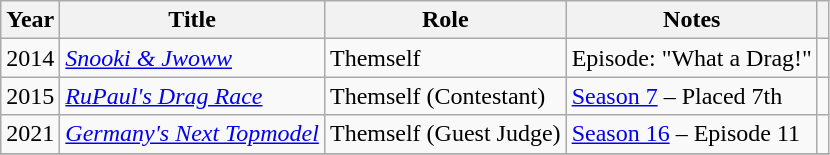<table class="wikitable plainrowheaders" style="text-align:left;">
<tr>
<th>Year</th>
<th>Title</th>
<th>Role</th>
<th>Notes</th>
<th></th>
</tr>
<tr>
<td>2014</td>
<td><em><a href='#'>Snooki & Jwoww</a></em></td>
<td>Themself</td>
<td>Episode: "What a Drag!"</td>
<td></td>
</tr>
<tr>
<td>2015</td>
<td><em><a href='#'>RuPaul's Drag Race</a></em></td>
<td>Themself (Contestant)</td>
<td><a href='#'>Season 7</a> – Placed 7th</td>
<td></td>
</tr>
<tr>
<td>2021</td>
<td><em><a href='#'>Germany's Next Topmodel</a></em></td>
<td>Themself (Guest Judge)</td>
<td><a href='#'>Season 16</a> – Episode 11</td>
<td></td>
</tr>
<tr>
</tr>
</table>
